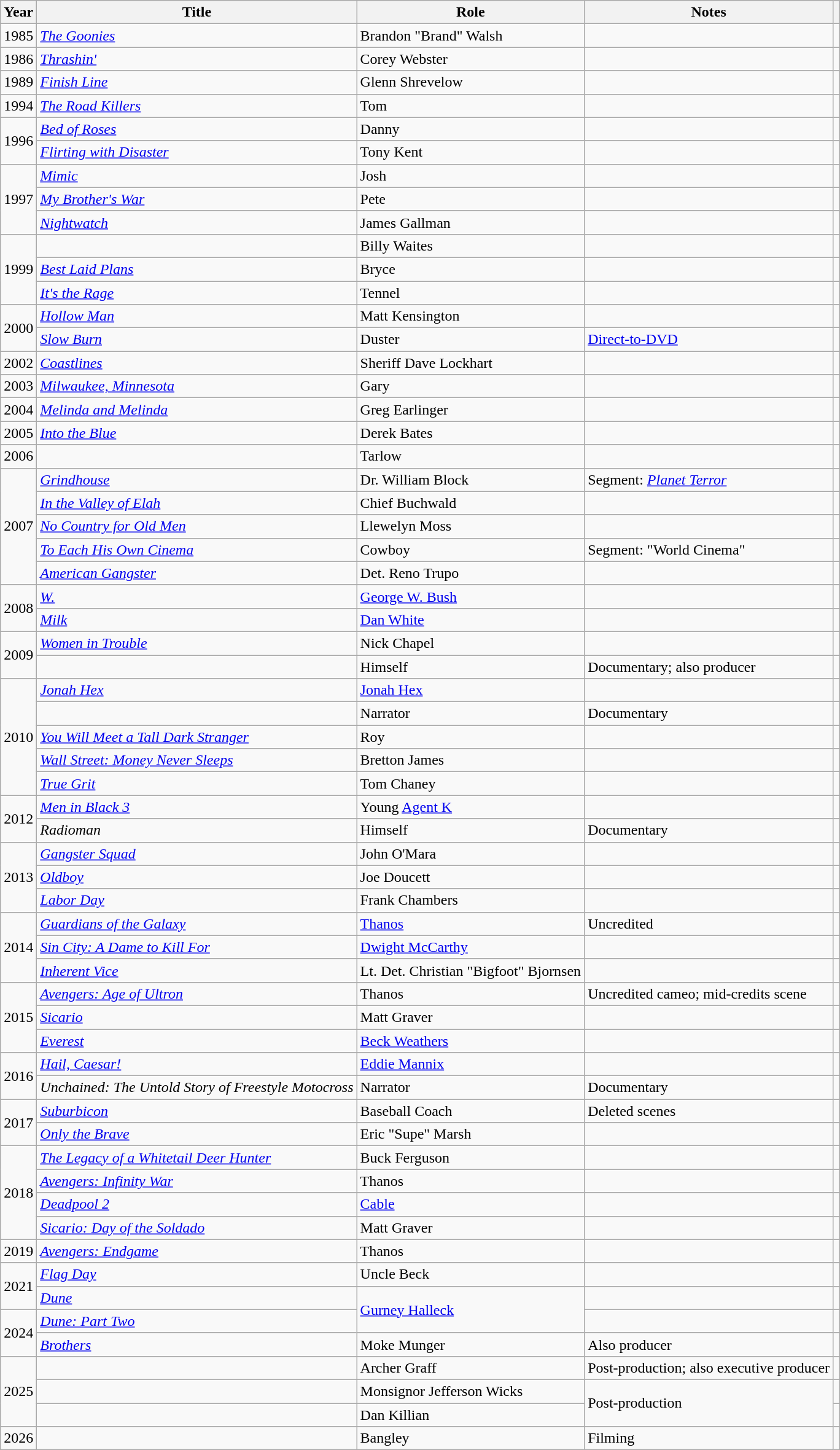<table class="wikitable sortable">
<tr>
<th>Year</th>
<th>Title</th>
<th>Role</th>
<th class="unsortable">Notes</th>
<th scope="col" class="unsortable"></th>
</tr>
<tr>
<td>1985</td>
<td><em><a href='#'>The Goonies</a></em></td>
<td>Brandon "Brand" Walsh</td>
<td></td>
<td style="text-align:center;"></td>
</tr>
<tr>
<td>1986</td>
<td><em><a href='#'>Thrashin'</a></em></td>
<td>Corey Webster</td>
<td></td>
<td></td>
</tr>
<tr>
<td>1989</td>
<td><em><a href='#'>Finish Line</a></em></td>
<td>Glenn Shrevelow</td>
<td></td>
<td></td>
</tr>
<tr>
<td>1994</td>
<td><em><a href='#'>The Road Killers</a></em></td>
<td>Tom</td>
<td></td>
<td></td>
</tr>
<tr>
<td rowspan="2">1996</td>
<td><em><a href='#'>Bed of Roses</a></em></td>
<td>Danny</td>
<td></td>
<td></td>
</tr>
<tr>
<td><em><a href='#'>Flirting with Disaster</a></em></td>
<td>Tony Kent</td>
<td></td>
<td></td>
</tr>
<tr>
<td rowspan="3">1997</td>
<td><em><a href='#'>Mimic</a></em></td>
<td>Josh</td>
<td></td>
<td></td>
</tr>
<tr>
<td><em><a href='#'>My Brother's War</a></em></td>
<td>Pete</td>
<td></td>
<td></td>
</tr>
<tr>
<td><em><a href='#'>Nightwatch</a></em></td>
<td>James Gallman</td>
<td></td>
<td></td>
</tr>
<tr>
<td rowspan="3">1999</td>
<td><em></em></td>
<td>Billy Waites</td>
<td></td>
<td></td>
</tr>
<tr>
<td><em><a href='#'>Best Laid Plans</a></em></td>
<td>Bryce</td>
<td></td>
<td></td>
</tr>
<tr>
<td><em><a href='#'>It's the Rage</a></em></td>
<td>Tennel</td>
<td></td>
<td></td>
</tr>
<tr>
<td rowspan="2">2000</td>
<td><em><a href='#'>Hollow Man</a></em></td>
<td>Matt Kensington</td>
<td></td>
<td></td>
</tr>
<tr>
<td><em><a href='#'>Slow Burn</a></em></td>
<td>Duster</td>
<td><a href='#'>Direct-to-DVD</a></td>
<td></td>
</tr>
<tr>
<td>2002</td>
<td><em><a href='#'>Coastlines</a></em></td>
<td>Sheriff Dave Lockhart</td>
<td></td>
<td></td>
</tr>
<tr>
<td>2003</td>
<td><em><a href='#'>Milwaukee, Minnesota</a></em></td>
<td>Gary</td>
<td></td>
<td></td>
</tr>
<tr>
<td>2004</td>
<td><em><a href='#'>Melinda and Melinda</a></em></td>
<td>Greg Earlinger</td>
<td></td>
<td></td>
</tr>
<tr>
<td>2005</td>
<td><em><a href='#'>Into the Blue</a></em></td>
<td>Derek Bates</td>
<td></td>
<td></td>
</tr>
<tr>
<td>2006</td>
<td><em></em></td>
<td>Tarlow</td>
<td></td>
<td></td>
</tr>
<tr>
<td rowspan="5">2007</td>
<td><em><a href='#'>Grindhouse</a></em></td>
<td>Dr. William Block</td>
<td>Segment: <em><a href='#'>Planet Terror</a></em></td>
<td></td>
</tr>
<tr>
<td><em><a href='#'>In the Valley of Elah</a></em></td>
<td>Chief Buchwald</td>
<td></td>
<td></td>
</tr>
<tr>
<td><em><a href='#'>No Country for Old Men</a></em></td>
<td>Llewelyn Moss</td>
<td></td>
<td></td>
</tr>
<tr>
<td><em><a href='#'>To Each His Own Cinema</a></em></td>
<td>Cowboy</td>
<td>Segment: "World Cinema"</td>
<td></td>
</tr>
<tr>
<td><em><a href='#'>American Gangster</a></em></td>
<td>Det. Reno Trupo</td>
<td></td>
<td></td>
</tr>
<tr>
<td rowspan="2">2008</td>
<td><em><a href='#'>W.</a></em></td>
<td><a href='#'>George W. Bush</a></td>
<td></td>
</tr>
<tr>
<td><em><a href='#'>Milk</a></em></td>
<td><a href='#'>Dan White</a></td>
<td></td>
<td></td>
</tr>
<tr>
<td rowspan="2">2009</td>
<td><em><a href='#'>Women in Trouble</a></em></td>
<td>Nick Chapel</td>
<td></td>
<td></td>
</tr>
<tr>
<td><em></em></td>
<td>Himself</td>
<td>Documentary; also producer</td>
<td></td>
</tr>
<tr>
<td rowspan="5">2010</td>
<td><em><a href='#'>Jonah Hex</a></em></td>
<td><a href='#'>Jonah Hex</a></td>
<td></td>
<td></td>
</tr>
<tr>
<td><em></em></td>
<td>Narrator</td>
<td>Documentary</td>
<td style="text-align:center;"></td>
</tr>
<tr>
<td><em><a href='#'>You Will Meet a Tall Dark Stranger</a></em></td>
<td>Roy</td>
<td></td>
<td></td>
</tr>
<tr>
<td><em><a href='#'>Wall Street: Money Never Sleeps</a></em></td>
<td>Bretton James</td>
<td></td>
<td></td>
</tr>
<tr>
<td><em><a href='#'>True Grit</a></em></td>
<td>Tom Chaney</td>
<td></td>
<td></td>
</tr>
<tr>
<td rowspan="2">2012</td>
<td><em><a href='#'>Men in Black 3</a></em></td>
<td>Young <a href='#'>Agent K</a></td>
<td></td>
<td></td>
</tr>
<tr>
<td><em>Radioman</em></td>
<td>Himself</td>
<td>Documentary</td>
<td></td>
</tr>
<tr>
<td rowspan="3">2013</td>
<td><em><a href='#'>Gangster Squad</a></em></td>
<td>John O'Mara</td>
<td></td>
<td></td>
</tr>
<tr>
<td><em><a href='#'>Oldboy</a></em></td>
<td>Joe Doucett</td>
<td></td>
<td></td>
</tr>
<tr>
<td><em><a href='#'>Labor Day</a></em></td>
<td>Frank Chambers</td>
<td></td>
<td></td>
</tr>
<tr>
<td rowspan="3">2014</td>
<td><em><a href='#'>Guardians of the Galaxy</a></em></td>
<td><a href='#'>Thanos</a></td>
<td>Uncredited</td>
<td></td>
</tr>
<tr>
<td><em><a href='#'>Sin City: A Dame to Kill For</a></em></td>
<td><a href='#'>Dwight McCarthy</a></td>
<td></td>
<td></td>
</tr>
<tr>
<td><em><a href='#'>Inherent Vice</a></em></td>
<td>Lt. Det. Christian "Bigfoot" Bjornsen</td>
<td></td>
<td></td>
</tr>
<tr>
<td rowspan="3">2015</td>
<td><em><a href='#'>Avengers: Age of Ultron</a></em></td>
<td>Thanos</td>
<td>Uncredited cameo; mid-credits scene</td>
<td></td>
</tr>
<tr>
<td><em><a href='#'>Sicario</a></em></td>
<td>Matt Graver</td>
<td></td>
<td></td>
</tr>
<tr>
<td><em><a href='#'>Everest</a></em></td>
<td><a href='#'>Beck Weathers</a></td>
<td></td>
<td></td>
</tr>
<tr>
<td rowspan="2">2016</td>
<td><em><a href='#'>Hail, Caesar!</a></em></td>
<td><a href='#'>Eddie Mannix</a></td>
<td></td>
<td></td>
</tr>
<tr>
<td><em>Unchained: The Untold Story of Freestyle Motocross</em></td>
<td>Narrator</td>
<td>Documentary</td>
<td></td>
</tr>
<tr>
<td rowspan=2>2017</td>
<td><em><a href='#'>Suburbicon</a></em></td>
<td>Baseball Coach</td>
<td>Deleted scenes</td>
<td style="text-align:center;"></td>
</tr>
<tr>
<td><em><a href='#'>Only the Brave</a></em></td>
<td>Eric "Supe" Marsh</td>
<td></td>
<td></td>
</tr>
<tr>
<td rowspan="4">2018</td>
<td><em><a href='#'>The Legacy of a Whitetail Deer Hunter</a></em></td>
<td>Buck Ferguson</td>
<td></td>
<td></td>
</tr>
<tr>
<td><em><a href='#'>Avengers: Infinity War</a></em></td>
<td>Thanos</td>
<td></td>
<td></td>
</tr>
<tr>
<td><em><a href='#'>Deadpool 2</a></em></td>
<td><a href='#'>Cable</a></td>
<td></td>
<td></td>
</tr>
<tr>
<td><em><a href='#'>Sicario: Day of the Soldado</a></em></td>
<td>Matt Graver</td>
<td></td>
<td></td>
</tr>
<tr>
<td>2019</td>
<td><em><a href='#'>Avengers: Endgame</a></em></td>
<td>Thanos</td>
<td></td>
<td></td>
</tr>
<tr>
<td rowspan="2">2021</td>
<td><em><a href='#'>Flag Day</a></em></td>
<td>Uncle Beck</td>
<td></td>
<td></td>
</tr>
<tr>
<td><em><a href='#'>Dune</a></em></td>
<td rowspan="2"><a href='#'>Gurney Halleck</a></td>
<td></td>
<td style="text-align:center;"></td>
</tr>
<tr>
<td rowspan="2">2024</td>
<td><em><a href='#'>Dune: Part Two</a></em></td>
<td></td>
<td></td>
</tr>
<tr>
<td><em><a href='#'>Brothers</a></em></td>
<td>Moke Munger</td>
<td>Also producer</td>
<td style="text-align:center;"></td>
</tr>
<tr>
<td rowspan="3">2025</td>
<td></td>
<td>Archer Graff</td>
<td>Post-production; also executive producer</td>
<td style="text-align:center;"></td>
</tr>
<tr>
<td></td>
<td>Monsignor Jefferson Wicks</td>
<td rowspan="2">Post-production</td>
<td style="text-align:center;"></td>
</tr>
<tr>
<td></td>
<td>Dan Killian</td>
<td style="text-align:center;"></td>
</tr>
<tr>
<td>2026</td>
<td></td>
<td>Bangley</td>
<td>Filming</td>
<td style="text-align:center;"></td>
</tr>
</table>
